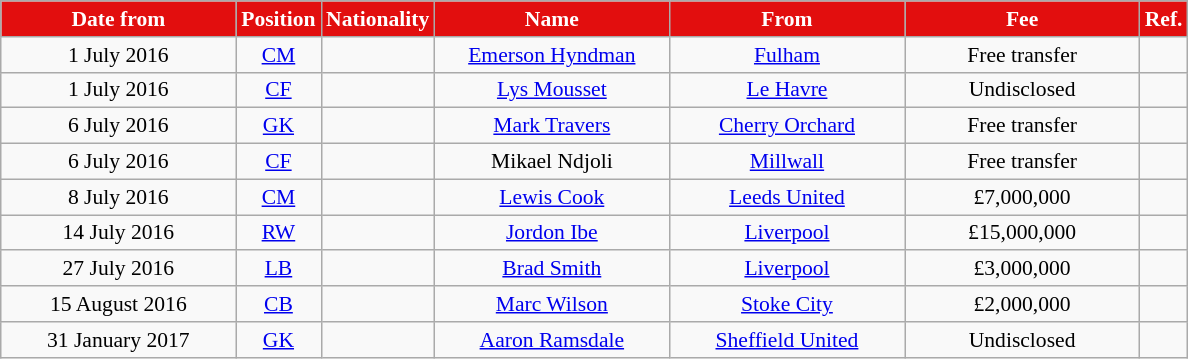<table class="wikitable"  style="text-align:center; font-size:90%; ">
<tr>
<th style="background:#E20E0E; color:white; width:150px;">Date from</th>
<th style="background:#E20E0E; color:white; width:50px;">Position</th>
<th style="background:#E20E0E; color:white; width:50px;">Nationality</th>
<th style="background:#E20E0E; color:white; width:150px;">Name</th>
<th style="background:#E20E0E; color:white; width:150px;">From</th>
<th style="background:#E20E0E; color:white; width:150px;">Fee</th>
<th style="background:#E20E0E; color:white; width:25px;">Ref.</th>
</tr>
<tr>
<td>1 July 2016</td>
<td><a href='#'>CM</a></td>
<td></td>
<td><a href='#'>Emerson Hyndman</a></td>
<td><a href='#'>Fulham</a></td>
<td>Free transfer</td>
<td></td>
</tr>
<tr>
<td>1 July 2016</td>
<td><a href='#'>CF</a></td>
<td></td>
<td><a href='#'>Lys Mousset</a></td>
<td><a href='#'>Le Havre</a></td>
<td>Undisclosed</td>
<td></td>
</tr>
<tr>
<td>6 July 2016</td>
<td><a href='#'>GK</a></td>
<td></td>
<td><a href='#'>Mark Travers</a></td>
<td><a href='#'>Cherry Orchard</a></td>
<td>Free transfer</td>
<td></td>
</tr>
<tr>
<td>6 July 2016</td>
<td><a href='#'>CF</a></td>
<td></td>
<td>Mikael Ndjoli</td>
<td><a href='#'>Millwall</a></td>
<td>Free transfer</td>
<td></td>
</tr>
<tr>
<td>8 July 2016</td>
<td><a href='#'>CM</a></td>
<td></td>
<td><a href='#'>Lewis Cook</a></td>
<td><a href='#'>Leeds United</a></td>
<td>£7,000,000</td>
<td></td>
</tr>
<tr>
<td>14 July 2016</td>
<td><a href='#'>RW</a></td>
<td></td>
<td><a href='#'>Jordon Ibe</a></td>
<td><a href='#'>Liverpool</a></td>
<td>£15,000,000</td>
<td></td>
</tr>
<tr>
<td>27 July 2016</td>
<td><a href='#'>LB</a></td>
<td></td>
<td><a href='#'>Brad Smith</a></td>
<td><a href='#'>Liverpool</a></td>
<td>£3,000,000</td>
<td></td>
</tr>
<tr>
<td>15 August 2016</td>
<td><a href='#'>CB</a></td>
<td></td>
<td><a href='#'>Marc Wilson</a></td>
<td><a href='#'>Stoke City</a></td>
<td>£2,000,000</td>
<td></td>
</tr>
<tr>
<td>31 January 2017</td>
<td><a href='#'>GK</a></td>
<td></td>
<td><a href='#'>Aaron Ramsdale</a></td>
<td><a href='#'>Sheffield United</a></td>
<td>Undisclosed</td>
<td></td>
</tr>
</table>
